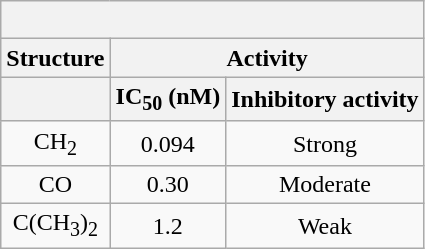<table class="wikitable">
<tr>
<th colspan="3" style="text-align: center;"><br></th>
</tr>
<tr>
<th style="text-align: center;">Structure</th>
<th colspan="2" style="text-align: center;">Activity</th>
</tr>
<tr>
<th style="text-align: center;"></th>
<th style="text-align: center;">IC<sub>50</sub> (nM)</th>
<th style="text-align: center;">Inhibitory activity</th>
</tr>
<tr>
<td style="text-align: center;">CH<sub>2</sub></td>
<td style="text-align: center;">0.094</td>
<td style="text-align: center;">Strong</td>
</tr>
<tr>
<td style="text-align: center;">CO</td>
<td style="text-align: center;">0.30</td>
<td style="text-align: center;">Moderate</td>
</tr>
<tr>
<td style="text-align: center;">C(CH<sub>3</sub>)<sub>2</sub></td>
<td style="text-align: center;">1.2</td>
<td style="text-align: center;">Weak</td>
</tr>
</table>
